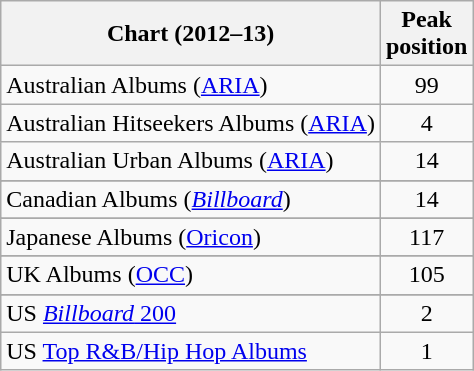<table class="wikitable sortable">
<tr>
<th>Chart (2012–13)</th>
<th>Peak<br>position</th>
</tr>
<tr>
<td>Australian Albums (<a href='#'>ARIA</a>)</td>
<td align=center>99</td>
</tr>
<tr>
<td>Australian Hitseekers Albums (<a href='#'>ARIA</a>)</td>
<td align=center>4</td>
</tr>
<tr>
<td>Australian Urban Albums (<a href='#'>ARIA</a>)</td>
<td align=center>14</td>
</tr>
<tr>
</tr>
<tr>
</tr>
<tr>
<td>Canadian Albums (<em><a href='#'>Billboard</a></em>)</td>
<td align=center>14</td>
</tr>
<tr>
</tr>
<tr>
</tr>
<tr>
<td>Japanese Albums (<a href='#'>Oricon</a>)</td>
<td align=center>117</td>
</tr>
<tr>
</tr>
<tr>
<td>UK Albums (<a href='#'>OCC</a>)</td>
<td align=center>105</td>
</tr>
<tr>
</tr>
<tr>
<td>US <a href='#'><em>Billboard</em> 200</a></td>
<td style="text-align:center;">2</td>
</tr>
<tr>
<td>US <a href='#'>Top R&B/Hip Hop Albums</a></td>
<td style="text-align:center;">1</td>
</tr>
</table>
